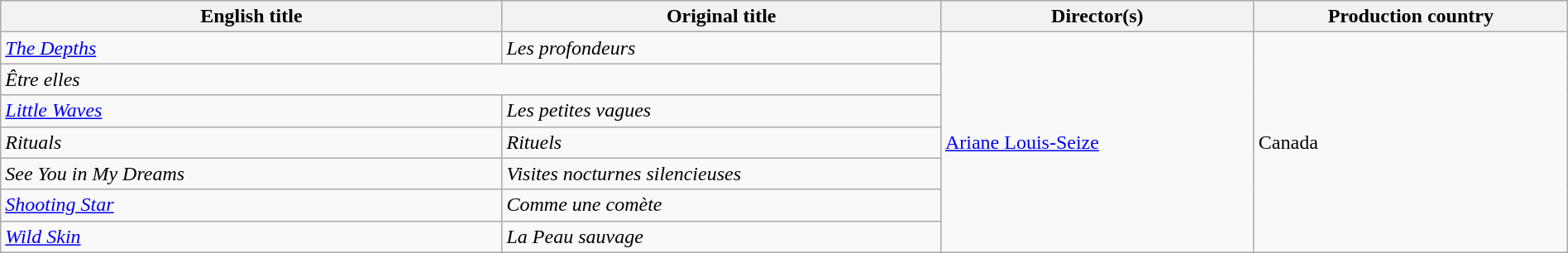<table class="wikitable" width=100%>
<tr>
<th scope="col" width="32%">English title</th>
<th scope="col" width="28%">Original title</th>
<th scope="col" width="20%">Director(s)</th>
<th scope="col" width="20%">Production country</th>
</tr>
<tr>
<td><em><a href='#'>The Depths</a></em></td>
<td><em>Les profondeurs</em></td>
<td rowspan=7><a href='#'>Ariane Louis-Seize</a></td>
<td rowspan=7>Canada</td>
</tr>
<tr>
<td colspan=2><em>Être elles</em></td>
</tr>
<tr>
<td><em><a href='#'>Little Waves</a></em></td>
<td><em>Les petites vagues</em></td>
</tr>
<tr>
<td><em>Rituals</em></td>
<td><em>Rituels</em></td>
</tr>
<tr>
<td><em>See You in My Dreams</em></td>
<td><em>Visites nocturnes silencieuses</em></td>
</tr>
<tr>
<td><em><a href='#'>Shooting Star</a></em></td>
<td><em>Comme une comète</em></td>
</tr>
<tr>
<td><em><a href='#'>Wild Skin</a></em></td>
<td><em>La Peau sauvage</em></td>
</tr>
</table>
